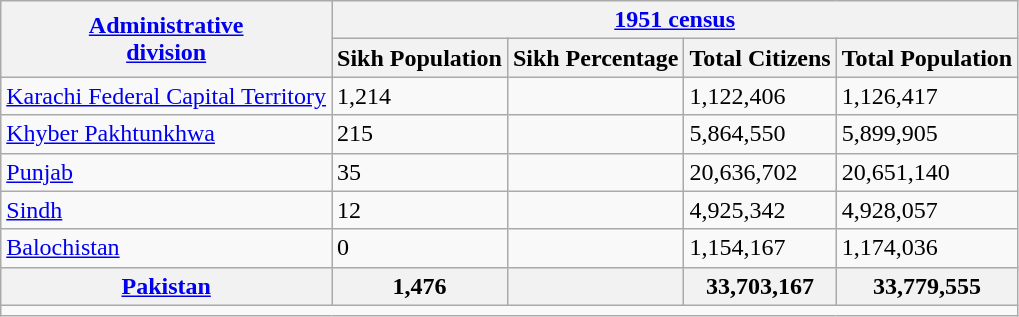<table class="wikitable sortable">
<tr>
<th rowspan="2"><a href='#'>Administrative<br>division</a></th>
<th colspan="4"><a href='#'>1951 census</a></th>
</tr>
<tr>
<th>Sikh Population</th>
<th>Sikh Percentage</th>
<th>Total Citizens</th>
<th>Total Population</th>
</tr>
<tr>
<td><a href='#'>Karachi Federal Capital Territory</a></td>
<td>1,214</td>
<td></td>
<td>1,122,406</td>
<td>1,126,417</td>
</tr>
<tr>
<td><a href='#'>Khyber Pakhtunkhwa</a></td>
<td>215</td>
<td></td>
<td>5,864,550</td>
<td>5,899,905</td>
</tr>
<tr>
<td><a href='#'>Punjab</a></td>
<td>35</td>
<td></td>
<td>20,636,702</td>
<td>20,651,140</td>
</tr>
<tr>
<td><a href='#'>Sindh</a></td>
<td>12</td>
<td></td>
<td>4,925,342</td>
<td>4,928,057</td>
</tr>
<tr>
<td><a href='#'>Balochistan</a></td>
<td>0</td>
<td></td>
<td>1,154,167</td>
<td>1,174,036</td>
</tr>
<tr>
<th><a href='#'>Pakistan</a></th>
<th>1,476</th>
<th></th>
<th>33,703,167</th>
<th>33,779,555</th>
</tr>
<tr class="sortbottom">
<td colspan="5"></td>
</tr>
</table>
